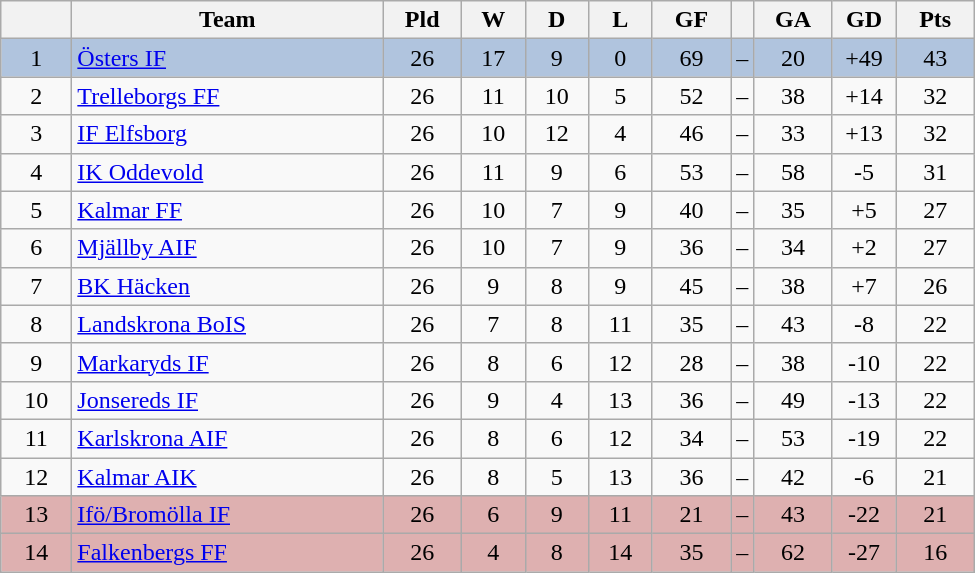<table class="wikitable" style="text-align: center">
<tr>
<th style="width: 40px;"></th>
<th style="width: 200px;">Team</th>
<th style="width: 45px;">Pld</th>
<th style="width: 35px;">W</th>
<th style="width: 35px;">D</th>
<th style="width: 35px;">L</th>
<th style="width: 45px;">GF</th>
<th></th>
<th style="width: 45px;">GA</th>
<th style="width: 35px;">GD</th>
<th style="width: 45px;">Pts</th>
</tr>
<tr style="background: #b0c4de">
<td>1</td>
<td style="text-align: left;"><a href='#'>Östers IF</a></td>
<td>26</td>
<td>17</td>
<td>9</td>
<td>0</td>
<td>69</td>
<td>–</td>
<td>20</td>
<td>+49</td>
<td>43</td>
</tr>
<tr>
<td>2</td>
<td style="text-align: left;"><a href='#'>Trelleborgs FF</a></td>
<td>26</td>
<td>11</td>
<td>10</td>
<td>5</td>
<td>52</td>
<td>–</td>
<td>38</td>
<td>+14</td>
<td>32</td>
</tr>
<tr>
<td>3</td>
<td style="text-align: left;"><a href='#'>IF Elfsborg</a></td>
<td>26</td>
<td>10</td>
<td>12</td>
<td>4</td>
<td>46</td>
<td>–</td>
<td>33</td>
<td>+13</td>
<td>32</td>
</tr>
<tr>
<td>4</td>
<td style="text-align: left;"><a href='#'>IK Oddevold</a></td>
<td>26</td>
<td>11</td>
<td>9</td>
<td>6</td>
<td>53</td>
<td>–</td>
<td>58</td>
<td>-5</td>
<td>31</td>
</tr>
<tr>
<td>5</td>
<td style="text-align: left;"><a href='#'>Kalmar FF</a></td>
<td>26</td>
<td>10</td>
<td>7</td>
<td>9</td>
<td>40</td>
<td>–</td>
<td>35</td>
<td>+5</td>
<td>27</td>
</tr>
<tr>
<td>6</td>
<td style="text-align: left;"><a href='#'>Mjällby AIF</a></td>
<td>26</td>
<td>10</td>
<td>7</td>
<td>9</td>
<td>36</td>
<td>–</td>
<td>34</td>
<td>+2</td>
<td>27</td>
</tr>
<tr>
<td>7</td>
<td style="text-align: left;"><a href='#'>BK Häcken</a></td>
<td>26</td>
<td>9</td>
<td>8</td>
<td>9</td>
<td>45</td>
<td>–</td>
<td>38</td>
<td>+7</td>
<td>26</td>
</tr>
<tr>
<td>8</td>
<td style="text-align: left;"><a href='#'>Landskrona BoIS</a></td>
<td>26</td>
<td>7</td>
<td>8</td>
<td>11</td>
<td>35</td>
<td>–</td>
<td>43</td>
<td>-8</td>
<td>22</td>
</tr>
<tr>
<td>9</td>
<td style="text-align: left;"><a href='#'>Markaryds IF</a></td>
<td>26</td>
<td>8</td>
<td>6</td>
<td>12</td>
<td>28</td>
<td>–</td>
<td>38</td>
<td>-10</td>
<td>22</td>
</tr>
<tr>
<td>10</td>
<td style="text-align: left;"><a href='#'>Jonsereds IF</a></td>
<td>26</td>
<td>9</td>
<td>4</td>
<td>13</td>
<td>36</td>
<td>–</td>
<td>49</td>
<td>-13</td>
<td>22</td>
</tr>
<tr>
<td>11</td>
<td style="text-align: left;"><a href='#'>Karlskrona AIF</a></td>
<td>26</td>
<td>8</td>
<td>6</td>
<td>12</td>
<td>34</td>
<td>–</td>
<td>53</td>
<td>-19</td>
<td>22</td>
</tr>
<tr>
<td>12</td>
<td style="text-align: left;"><a href='#'>Kalmar AIK</a></td>
<td>26</td>
<td>8</td>
<td>5</td>
<td>13</td>
<td>36</td>
<td>–</td>
<td>42</td>
<td>-6</td>
<td>21</td>
</tr>
<tr style="background: #deb0b0">
<td>13</td>
<td style="text-align: left;"><a href='#'>Ifö/Bromölla IF</a></td>
<td>26</td>
<td>6</td>
<td>9</td>
<td>11</td>
<td>21</td>
<td>–</td>
<td>43</td>
<td>-22</td>
<td>21</td>
</tr>
<tr style="background: #deb0b0">
<td>14</td>
<td style="text-align: left;"><a href='#'>Falkenbergs FF</a></td>
<td>26</td>
<td>4</td>
<td>8</td>
<td>14</td>
<td>35</td>
<td>–</td>
<td>62</td>
<td>-27</td>
<td>16</td>
</tr>
</table>
